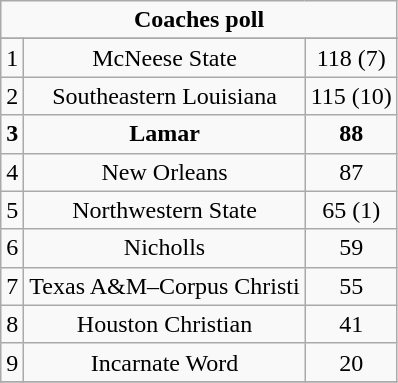<table class="wikitable">
<tr align="center">
<td align="center" Colspan="3"><strong>Coaches poll</strong></td>
</tr>
<tr align="center">
</tr>
<tr align="center">
<td>1</td>
<td>McNeese State</td>
<td>118 (7)</td>
</tr>
<tr align="center">
<td>2</td>
<td>Southeastern Louisiana</td>
<td>115 (10)</td>
</tr>
<tr align="center">
<td><strong>3</strong></td>
<td><strong>Lamar</strong></td>
<td><strong>88</strong></td>
</tr>
<tr align="center">
<td>4</td>
<td>New Orleans</td>
<td>87</td>
</tr>
<tr align="center">
<td>5</td>
<td>Northwestern State</td>
<td>65 (1)</td>
</tr>
<tr align="center">
<td>6</td>
<td>Nicholls</td>
<td>59</td>
</tr>
<tr align="center">
<td>7</td>
<td>Texas A&M–Corpus Christi</td>
<td>55</td>
</tr>
<tr align="center">
<td>8</td>
<td>Houston Christian</td>
<td>41</td>
</tr>
<tr align="center">
<td>9</td>
<td>Incarnate Word</td>
<td>20</td>
</tr>
<tr align="center">
</tr>
</table>
